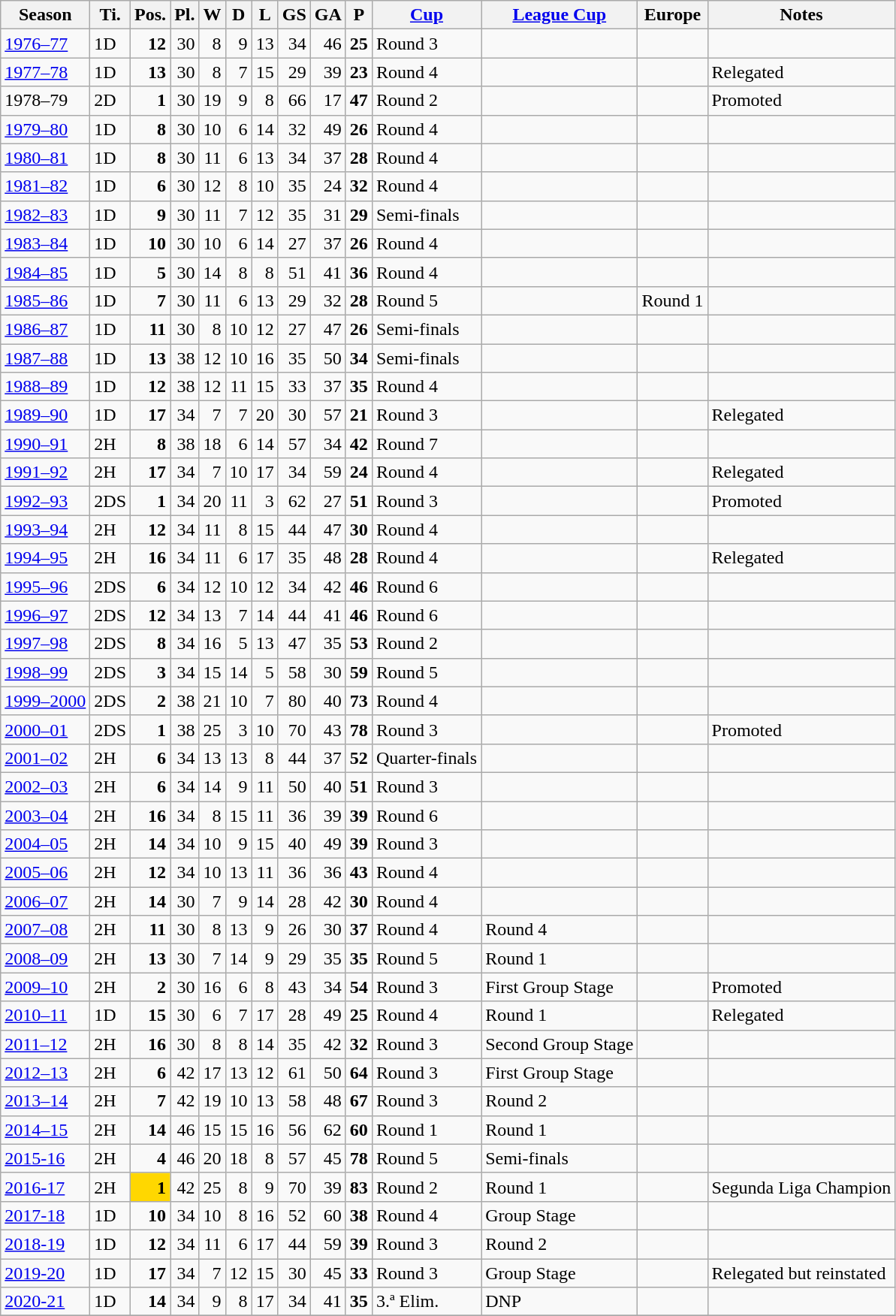<table class="wikitable">
<tr>
<th>Season</th>
<th>Ti.</th>
<th>Pos.</th>
<th>Pl.</th>
<th>W</th>
<th>D</th>
<th>L</th>
<th>GS</th>
<th>GA</th>
<th>P</th>
<th><a href='#'>Cup</a></th>
<th><a href='#'>League Cup</a></th>
<th>Europe</th>
<th>Notes</th>
</tr>
<tr>
<td><a href='#'>1976–77</a></td>
<td>1D</td>
<td align=right><strong>12</strong></td>
<td align=right>30</td>
<td align=right>8</td>
<td align=right>9</td>
<td align=right>13</td>
<td align=right>34</td>
<td align=right>46</td>
<td align=right><strong>25</strong></td>
<td>Round 3</td>
<td></td>
<td></td>
<td></td>
</tr>
<tr>
<td><a href='#'>1977–78</a></td>
<td>1D</td>
<td align=right><strong>13</strong></td>
<td align=right>30</td>
<td align=right>8</td>
<td align=right>7</td>
<td align=right>15</td>
<td align=right>29</td>
<td align=right>39</td>
<td align=right><strong>23</strong></td>
<td>Round 4</td>
<td></td>
<td></td>
<td>Relegated</td>
</tr>
<tr>
<td>1978–79</td>
<td>2D</td>
<td align=right><strong>1</strong></td>
<td align=right>30</td>
<td align=right>19</td>
<td align=right>9</td>
<td align=right>8</td>
<td align=right>66</td>
<td align=right>17</td>
<td align=right><strong>47</strong></td>
<td>Round 2</td>
<td></td>
<td></td>
<td>Promoted</td>
</tr>
<tr>
<td><a href='#'>1979–80</a></td>
<td>1D</td>
<td align=right><strong>8</strong></td>
<td align=right>30</td>
<td align=right>10</td>
<td align=right>6</td>
<td align=right>14</td>
<td align=right>32</td>
<td align=right>49</td>
<td align=right><strong>26</strong></td>
<td>Round 4</td>
<td></td>
<td></td>
<td></td>
</tr>
<tr>
<td><a href='#'>1980–81</a></td>
<td>1D</td>
<td align=right><strong>8</strong></td>
<td align=right>30</td>
<td align=right>11</td>
<td align=right>6</td>
<td align=right>13</td>
<td align=right>34</td>
<td align=right>37</td>
<td align=right><strong>28</strong></td>
<td>Round 4</td>
<td></td>
<td></td>
<td></td>
</tr>
<tr>
<td><a href='#'>1981–82</a></td>
<td>1D</td>
<td align=right><strong>6</strong></td>
<td align=right>30</td>
<td align=right>12</td>
<td align=right>8</td>
<td align=right>10</td>
<td align=right>35</td>
<td align=right>24</td>
<td align=right><strong>32</strong></td>
<td>Round 4</td>
<td></td>
<td></td>
<td></td>
</tr>
<tr>
<td><a href='#'>1982–83</a></td>
<td>1D</td>
<td align=right><strong>9</strong></td>
<td align=right>30</td>
<td align=right>11</td>
<td align=right>7</td>
<td align=right>12</td>
<td align=right>35</td>
<td align=right>31</td>
<td align=right><strong>29</strong></td>
<td>Semi-finals</td>
<td></td>
<td></td>
<td></td>
</tr>
<tr>
<td><a href='#'>1983–84</a></td>
<td>1D</td>
<td align=right><strong>10</strong></td>
<td align=right>30</td>
<td align=right>10</td>
<td align=right>6</td>
<td align=right>14</td>
<td align=right>27</td>
<td align=right>37</td>
<td align=right><strong>26</strong></td>
<td>Round 4</td>
<td></td>
<td></td>
<td></td>
</tr>
<tr>
<td><a href='#'>1984–85</a></td>
<td>1D</td>
<td align=right><strong>5</strong></td>
<td align=right>30</td>
<td align=right>14</td>
<td align=right>8</td>
<td align=right>8</td>
<td align=right>51</td>
<td align=right>41</td>
<td align=right><strong>36</strong></td>
<td>Round 4</td>
<td></td>
<td></td>
<td align="center"></td>
</tr>
<tr>
<td><a href='#'>1985–86</a></td>
<td>1D</td>
<td align=right><strong>7</strong></td>
<td align=right>30</td>
<td align=right>11</td>
<td align=right>6</td>
<td align=right>13</td>
<td align=right>29</td>
<td align=right>32</td>
<td align=right><strong>28</strong></td>
<td>Round 5</td>
<td></td>
<td>Round 1</td>
<td></td>
</tr>
<tr>
<td><a href='#'>1986–87</a></td>
<td>1D</td>
<td align=right><strong>11</strong></td>
<td align=right>30</td>
<td align=right>8</td>
<td align=right>10</td>
<td align=right>12</td>
<td align=right>27</td>
<td align=right>47</td>
<td align=right><strong>26</strong></td>
<td>Semi-finals</td>
<td></td>
<td></td>
<td></td>
</tr>
<tr>
<td><a href='#'>1987–88</a></td>
<td>1D</td>
<td align=right><strong>13</strong></td>
<td align=right>38</td>
<td align=right>12</td>
<td align=right>10</td>
<td align=right>16</td>
<td align=right>35</td>
<td align=right>50</td>
<td align=right><strong>34</strong></td>
<td>Semi-finals</td>
<td></td>
<td></td>
<td></td>
</tr>
<tr>
<td><a href='#'>1988–89</a></td>
<td>1D</td>
<td align=right><strong>12</strong></td>
<td align=right>38</td>
<td align=right>12</td>
<td align=right>11</td>
<td align=right>15</td>
<td align=right>33</td>
<td align=right>37</td>
<td align=right><strong>35</strong></td>
<td>Round 4</td>
<td></td>
<td></td>
<td></td>
</tr>
<tr>
<td><a href='#'>1989–90</a></td>
<td>1D</td>
<td align=right><strong>17</strong></td>
<td align=right>34</td>
<td align=right>7</td>
<td align=right>7</td>
<td align=right>20</td>
<td align=right>30</td>
<td align=right>57</td>
<td align=right><strong>21</strong></td>
<td>Round 3</td>
<td></td>
<td></td>
<td>Relegated</td>
</tr>
<tr>
<td><a href='#'>1990–91</a></td>
<td>2H</td>
<td align=right><strong>8</strong></td>
<td align=right>38</td>
<td align=right>18</td>
<td align=right>6</td>
<td align=right>14</td>
<td align=right>57</td>
<td align=right>34</td>
<td align=right><strong>42</strong></td>
<td>Round 7</td>
<td></td>
<td></td>
<td></td>
</tr>
<tr>
<td><a href='#'>1991–92</a></td>
<td>2H</td>
<td align=right><strong>17</strong></td>
<td align=right>34</td>
<td align=right>7</td>
<td align=right>10</td>
<td align=right>17</td>
<td align=right>34</td>
<td align=right>59</td>
<td align=right><strong>24</strong></td>
<td>Round 4</td>
<td></td>
<td></td>
<td>Relegated</td>
</tr>
<tr>
<td><a href='#'>1992–93</a></td>
<td>2DS</td>
<td align=right><strong>1</strong></td>
<td align=right>34</td>
<td align=right>20</td>
<td align=right>11</td>
<td align=right>3</td>
<td align=right>62</td>
<td align=right>27</td>
<td align=right><strong>51</strong></td>
<td>Round 3</td>
<td></td>
<td></td>
<td>Promoted</td>
</tr>
<tr>
<td><a href='#'>1993–94</a></td>
<td>2H</td>
<td align=right><strong>12</strong></td>
<td align=right>34</td>
<td align=right>11</td>
<td align=right>8</td>
<td align=right>15</td>
<td align=right>44</td>
<td align=right>47</td>
<td align=right><strong>30</strong></td>
<td>Round 4</td>
<td></td>
<td></td>
<td></td>
</tr>
<tr>
<td><a href='#'>1994–95</a></td>
<td>2H</td>
<td align=right><strong>16</strong></td>
<td align=right>34</td>
<td align=right>11</td>
<td align=right>6</td>
<td align=right>17</td>
<td align=right>35</td>
<td align=right>48</td>
<td align=right><strong>28</strong></td>
<td>Round 4</td>
<td></td>
<td></td>
<td>Relegated</td>
</tr>
<tr>
<td><a href='#'>1995–96</a></td>
<td>2DS</td>
<td align=right><strong>6</strong></td>
<td align=right>34</td>
<td align=right>12</td>
<td align=right>10</td>
<td align=right>12</td>
<td align=right>34</td>
<td align=right>42</td>
<td align=right><strong>46</strong></td>
<td>Round 6</td>
<td></td>
<td></td>
<td></td>
</tr>
<tr>
<td><a href='#'>1996–97</a></td>
<td>2DS</td>
<td align=right><strong>12</strong></td>
<td align=right>34</td>
<td align=right>13</td>
<td align=right>7</td>
<td align=right>14</td>
<td align=right>44</td>
<td align=right>41</td>
<td align=right><strong>46</strong></td>
<td>Round 6</td>
<td></td>
<td></td>
<td></td>
</tr>
<tr>
<td><a href='#'>1997–98</a></td>
<td>2DS</td>
<td align=right><strong>8</strong></td>
<td align=right>34</td>
<td align=right>16</td>
<td align=right>5</td>
<td align=right>13</td>
<td align=right>47</td>
<td align=right>35</td>
<td align=right><strong>53</strong></td>
<td>Round 2</td>
<td></td>
<td></td>
<td></td>
</tr>
<tr>
<td><a href='#'>1998–99</a></td>
<td>2DS</td>
<td align=right><strong>3</strong></td>
<td align=right>34</td>
<td align=right>15</td>
<td align=right>14</td>
<td align=right>5</td>
<td align=right>58</td>
<td align=right>30</td>
<td align=right><strong>59</strong></td>
<td>Round 5</td>
<td></td>
<td></td>
<td></td>
</tr>
<tr>
<td><a href='#'>1999–2000</a></td>
<td>2DS</td>
<td align=right><strong>2</strong></td>
<td align=right>38</td>
<td align=right>21</td>
<td align=right>10</td>
<td align=right>7</td>
<td align=right>80</td>
<td align=right>40</td>
<td align=right><strong>73</strong></td>
<td>Round 4</td>
<td></td>
<td></td>
<td></td>
</tr>
<tr>
<td><a href='#'>2000–01</a></td>
<td>2DS</td>
<td align=right><strong>1</strong></td>
<td align=right>38</td>
<td align=right>25</td>
<td align=right>3</td>
<td align=right>10</td>
<td align=right>70</td>
<td align=right>43</td>
<td align=right><strong>78</strong></td>
<td>Round 3</td>
<td></td>
<td></td>
<td>Promoted</td>
</tr>
<tr>
<td><a href='#'>2001–02</a></td>
<td>2H</td>
<td align=right><strong>6</strong></td>
<td align=right>34</td>
<td align=right>13</td>
<td align=right>13</td>
<td align=right>8</td>
<td align=right>44</td>
<td align=right>37</td>
<td align=right><strong>52</strong></td>
<td>Quarter-finals</td>
<td></td>
<td></td>
<td></td>
</tr>
<tr>
<td><a href='#'>2002–03</a></td>
<td>2H</td>
<td align=right><strong>6</strong></td>
<td align=right>34</td>
<td align=right>14</td>
<td align=right>9</td>
<td align=right>11</td>
<td align=right>50</td>
<td align=right>40</td>
<td align=right><strong>51</strong></td>
<td>Round 3</td>
<td></td>
<td></td>
<td></td>
</tr>
<tr>
<td><a href='#'>2003–04</a></td>
<td>2H</td>
<td align=right><strong>16</strong></td>
<td align=right>34</td>
<td align=right>8</td>
<td align=right>15</td>
<td align=right>11</td>
<td align=right>36</td>
<td align=right>39</td>
<td align=right><strong>39</strong></td>
<td>Round 6</td>
<td></td>
<td></td>
<td></td>
</tr>
<tr>
<td><a href='#'>2004–05</a></td>
<td>2H</td>
<td align=right><strong>14</strong></td>
<td align=right>34</td>
<td align=right>10</td>
<td align=right>9</td>
<td align=right>15</td>
<td align=right>40</td>
<td align=right>49</td>
<td align=right><strong>39</strong></td>
<td>Round 3</td>
<td></td>
<td></td>
<td></td>
</tr>
<tr>
<td><a href='#'>2005–06</a></td>
<td>2H</td>
<td align=right><strong>12</strong></td>
<td align=right>34</td>
<td align=right>10</td>
<td align=right>13</td>
<td align=right>11</td>
<td align=right>36</td>
<td align=right>36</td>
<td align=right><strong>43</strong></td>
<td>Round 4</td>
<td></td>
<td></td>
<td></td>
</tr>
<tr>
<td><a href='#'>2006–07</a></td>
<td>2H</td>
<td align=right><strong>14</strong></td>
<td align=right>30</td>
<td align=right>7</td>
<td align=right>9</td>
<td align=right>14</td>
<td align=right>28</td>
<td align=right>42</td>
<td align=right><strong>30</strong></td>
<td>Round 4</td>
<td></td>
<td></td>
<td></td>
</tr>
<tr>
<td><a href='#'>2007–08</a></td>
<td>2H</td>
<td align=right><strong>11</strong></td>
<td align=right>30</td>
<td align=right>8</td>
<td align=right>13</td>
<td align=right>9</td>
<td align=right>26</td>
<td align=right>30</td>
<td align=right><strong>37</strong></td>
<td>Round 4</td>
<td>Round 4</td>
<td></td>
<td></td>
</tr>
<tr>
<td><a href='#'>2008–09</a></td>
<td>2H</td>
<td align=right><strong>13</strong></td>
<td align=right>30</td>
<td align=right>7</td>
<td align=right>14</td>
<td align=right>9</td>
<td align=right>29</td>
<td align=right>35</td>
<td align=right><strong>35</strong></td>
<td>Round 5</td>
<td>Round 1</td>
<td></td>
<td></td>
</tr>
<tr>
<td><a href='#'>2009–10</a></td>
<td>2H</td>
<td align=right><strong>2</strong></td>
<td align=right>30</td>
<td align=right>16</td>
<td align=right>6</td>
<td align=right>8</td>
<td align=right>43</td>
<td align=right>34</td>
<td align=right><strong>54</strong></td>
<td>Round 3</td>
<td>First Group Stage</td>
<td></td>
<td>Promoted</td>
</tr>
<tr>
<td><a href='#'>2010–11</a></td>
<td>1D</td>
<td align=right><strong>15</strong></td>
<td align=right>30</td>
<td align=right>6</td>
<td align=right>7</td>
<td align=right>17</td>
<td align=right>28</td>
<td align=right>49</td>
<td align=right><strong>25</strong></td>
<td>Round 4</td>
<td>Round 1</td>
<td></td>
<td>Relegated</td>
</tr>
<tr>
<td><a href='#'>2011–12</a></td>
<td>2H</td>
<td align=right><strong>16</strong></td>
<td align=right>30</td>
<td align=right>8</td>
<td align=right>8</td>
<td align=right>14</td>
<td align=right>35</td>
<td align=right>42</td>
<td align=right><strong>32</strong></td>
<td>Round 3</td>
<td>Second Group Stage</td>
<td></td>
<td align="center"></td>
</tr>
<tr>
<td><a href='#'>2012–13</a></td>
<td>2H</td>
<td align=right><strong>6</strong></td>
<td align=right>42</td>
<td align=right>17</td>
<td align=right>13</td>
<td align=right>12</td>
<td align=right>61</td>
<td align=right>50</td>
<td align=right><strong>64</strong></td>
<td>Round 3</td>
<td>First Group Stage</td>
<td></td>
<td></td>
</tr>
<tr>
<td><a href='#'>2013–14</a></td>
<td>2H</td>
<td align=right><strong>7</strong></td>
<td align=right>42</td>
<td align=right>19</td>
<td align=right>10</td>
<td align=right>13</td>
<td align=right>58</td>
<td align=right>48</td>
<td align=right><strong>67</strong></td>
<td>Round 3</td>
<td>Round 2</td>
<td></td>
<td></td>
</tr>
<tr>
<td><a href='#'>2014–15</a></td>
<td>2H</td>
<td align=right><strong>14</strong></td>
<td align=right>46</td>
<td align=right>15</td>
<td align=right>15</td>
<td align=right>16</td>
<td align=right>56</td>
<td align=right>62</td>
<td align=right><strong>60</strong></td>
<td>Round 1</td>
<td>Round 1</td>
<td></td>
<td></td>
</tr>
<tr>
<td><a href='#'>2015-16</a></td>
<td>2H</td>
<td align=right><strong>4</strong></td>
<td align=right>46</td>
<td align=right>20</td>
<td align=right>18</td>
<td align=right>8</td>
<td align=right>57</td>
<td align=right>45</td>
<td align=right><strong>78</strong></td>
<td>Round 5</td>
<td>Semi-finals</td>
<td></td>
<td></td>
</tr>
<tr>
<td><a href='#'>2016-17</a></td>
<td>2H</td>
<td align=right bgcolor=gold><strong>1</strong></td>
<td align=right>42</td>
<td align=right>25</td>
<td align=right>8</td>
<td align=right>9</td>
<td align=right>70</td>
<td align=right>39</td>
<td align=right><strong>83</strong></td>
<td>Round 2</td>
<td>Round 1</td>
<td></td>
<td>Segunda Liga Champion</td>
</tr>
<tr>
<td><a href='#'>2017-18</a></td>
<td>1D</td>
<td align=right><strong>10</strong></td>
<td align=right>34</td>
<td align="right">10</td>
<td align="right">8</td>
<td align="right">16</td>
<td align=right>52</td>
<td align="right">60</td>
<td align="right"><strong>38</strong></td>
<td>Round 4</td>
<td>Group Stage</td>
<td></td>
<td></td>
</tr>
<tr>
<td><a href='#'>2018-19</a></td>
<td>1D</td>
<td align=right><strong>12</strong></td>
<td align=right>34</td>
<td align="right">11</td>
<td align="right">6</td>
<td align="right">17</td>
<td align=right>44</td>
<td align="right">59</td>
<td align="right"><strong>39</strong></td>
<td>Round 3</td>
<td>Round 2</td>
<td></td>
<td></td>
</tr>
<tr>
<td><a href='#'>2019-20</a></td>
<td>1D</td>
<td align=right><strong>17</strong></td>
<td align=right>34</td>
<td align="right">7</td>
<td align="right">12</td>
<td align="right">15</td>
<td align=right>30</td>
<td align="right">45</td>
<td align="right"><strong>33</strong></td>
<td>Round 3</td>
<td>Group Stage</td>
<td></td>
<td>Relegated but reinstated</td>
</tr>
<tr>
<td><a href='#'>2020-21</a></td>
<td>1D</td>
<td align=right><strong>14</strong></td>
<td align=right>34</td>
<td align=right>9</td>
<td align=right>8</td>
<td align=right>17</td>
<td align=right>34</td>
<td align=right>41</td>
<td align=right><strong>35</strong></td>
<td>3.ª Elim.</td>
<td>DNP</td>
<td></td>
<td></td>
</tr>
<tr>
</tr>
</table>
